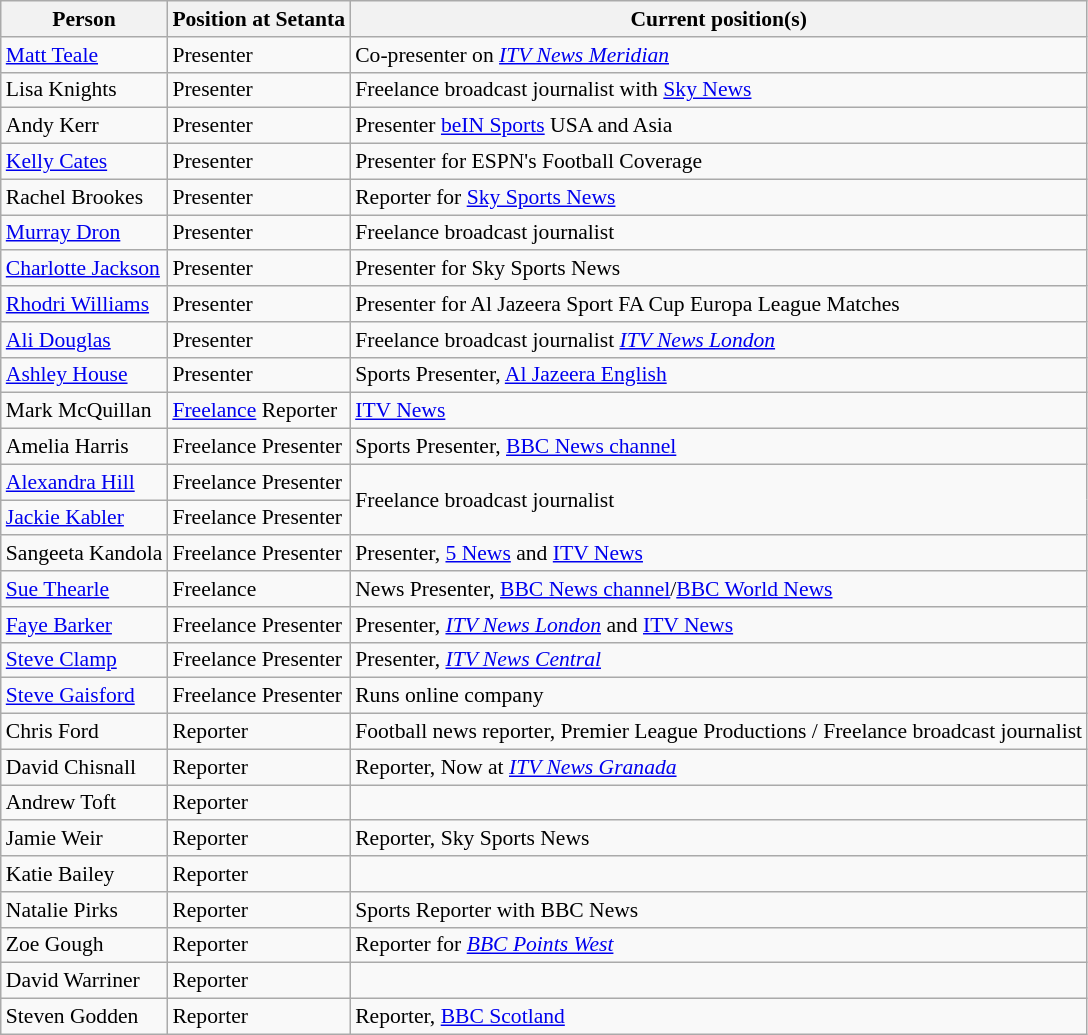<table class="wikitable" style="font-size:90%;">
<tr>
<th>Person</th>
<th>Position at Setanta</th>
<th>Current position(s)</th>
</tr>
<tr>
<td><a href='#'>Matt Teale</a></td>
<td>Presenter</td>
<td>Co-presenter on <em><a href='#'>ITV News Meridian</a></em></td>
</tr>
<tr>
<td>Lisa Knights</td>
<td>Presenter</td>
<td>Freelance broadcast journalist with <a href='#'>Sky News</a></td>
</tr>
<tr>
<td>Andy Kerr</td>
<td>Presenter</td>
<td>Presenter <a href='#'>beIN Sports</a> USA and Asia</td>
</tr>
<tr>
<td><a href='#'>Kelly Cates</a></td>
<td>Presenter</td>
<td>Presenter for ESPN's Football Coverage</td>
</tr>
<tr>
<td>Rachel Brookes</td>
<td>Presenter</td>
<td>Reporter for <a href='#'>Sky Sports News</a></td>
</tr>
<tr>
<td><a href='#'>Murray Dron</a></td>
<td>Presenter</td>
<td>Freelance broadcast journalist</td>
</tr>
<tr>
<td><a href='#'>Charlotte Jackson</a></td>
<td>Presenter</td>
<td>Presenter for Sky Sports News</td>
</tr>
<tr>
<td><a href='#'>Rhodri Williams</a></td>
<td>Presenter</td>
<td>Presenter for Al Jazeera Sport FA Cup Europa League Matches</td>
</tr>
<tr>
<td><a href='#'>Ali Douglas</a></td>
<td>Presenter</td>
<td>Freelance broadcast journalist <em><a href='#'>ITV News London</a></em></td>
</tr>
<tr>
<td><a href='#'>Ashley House</a></td>
<td>Presenter</td>
<td>Sports Presenter, <a href='#'>Al Jazeera English</a></td>
</tr>
<tr>
<td>Mark McQuillan</td>
<td><a href='#'>Freelance</a> Reporter</td>
<td><a href='#'>ITV News</a></td>
</tr>
<tr>
<td>Amelia Harris</td>
<td>Freelance Presenter</td>
<td>Sports Presenter, <a href='#'>BBC News channel</a></td>
</tr>
<tr>
<td><a href='#'>Alexandra Hill</a></td>
<td>Freelance Presenter</td>
<td rowspan=2>Freelance broadcast journalist</td>
</tr>
<tr>
<td><a href='#'>Jackie Kabler</a></td>
<td>Freelance Presenter</td>
</tr>
<tr>
<td>Sangeeta Kandola</td>
<td>Freelance Presenter</td>
<td>Presenter, <a href='#'>5 News</a> and <a href='#'>ITV News</a></td>
</tr>
<tr>
<td><a href='#'>Sue Thearle</a></td>
<td>Freelance</td>
<td>News Presenter, <a href='#'>BBC News channel</a>/<a href='#'>BBC World News</a></td>
</tr>
<tr>
<td><a href='#'>Faye Barker</a></td>
<td>Freelance Presenter</td>
<td>Presenter, <em><a href='#'>ITV News London</a></em> and <a href='#'>ITV News</a></td>
</tr>
<tr>
<td><a href='#'>Steve Clamp</a></td>
<td>Freelance Presenter</td>
<td>Presenter, <em><a href='#'>ITV News Central</a></em></td>
</tr>
<tr>
<td><a href='#'>Steve Gaisford</a></td>
<td>Freelance Presenter</td>
<td>Runs online company</td>
</tr>
<tr>
<td>Chris Ford</td>
<td>Reporter</td>
<td>Football news reporter, Premier League Productions / Freelance broadcast journalist</td>
</tr>
<tr>
<td>David Chisnall</td>
<td>Reporter</td>
<td>Reporter, Now at <em><a href='#'>ITV News Granada</a></em></td>
</tr>
<tr>
<td>Andrew Toft</td>
<td>Reporter</td>
<td></td>
</tr>
<tr>
<td>Jamie Weir</td>
<td>Reporter</td>
<td>Reporter, Sky Sports News</td>
</tr>
<tr>
<td>Katie Bailey</td>
<td>Reporter</td>
<td></td>
</tr>
<tr>
<td>Natalie Pirks</td>
<td>Reporter</td>
<td>Sports Reporter with BBC News</td>
</tr>
<tr>
<td>Zoe Gough</td>
<td>Reporter</td>
<td>Reporter for <em><a href='#'>BBC Points West</a></em></td>
</tr>
<tr>
<td>David Warriner</td>
<td>Reporter</td>
<td></td>
</tr>
<tr>
<td>Steven Godden</td>
<td>Reporter</td>
<td>Reporter, <a href='#'>BBC Scotland</a></td>
</tr>
</table>
